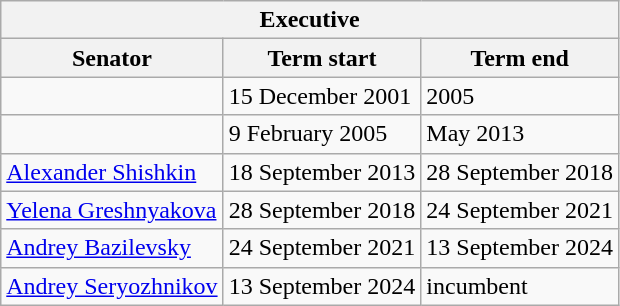<table class="wikitable sortable">
<tr>
<th colspan=3>Executive</th>
</tr>
<tr>
<th>Senator</th>
<th>Term start</th>
<th>Term end</th>
</tr>
<tr>
<td></td>
<td>15 December 2001</td>
<td>2005</td>
</tr>
<tr>
<td></td>
<td>9 February 2005</td>
<td>May 2013</td>
</tr>
<tr>
<td><a href='#'>Alexander Shishkin</a></td>
<td>18 September 2013</td>
<td>28 September 2018</td>
</tr>
<tr>
<td><a href='#'>Yelena Greshnyakova</a></td>
<td>28 September 2018</td>
<td>24 September 2021</td>
</tr>
<tr>
<td><a href='#'>Andrey Bazilevsky</a></td>
<td>24 September 2021</td>
<td>13 September 2024</td>
</tr>
<tr>
<td><a href='#'>Andrey Seryozhnikov</a></td>
<td>13 September 2024</td>
<td>incumbent</td>
</tr>
</table>
